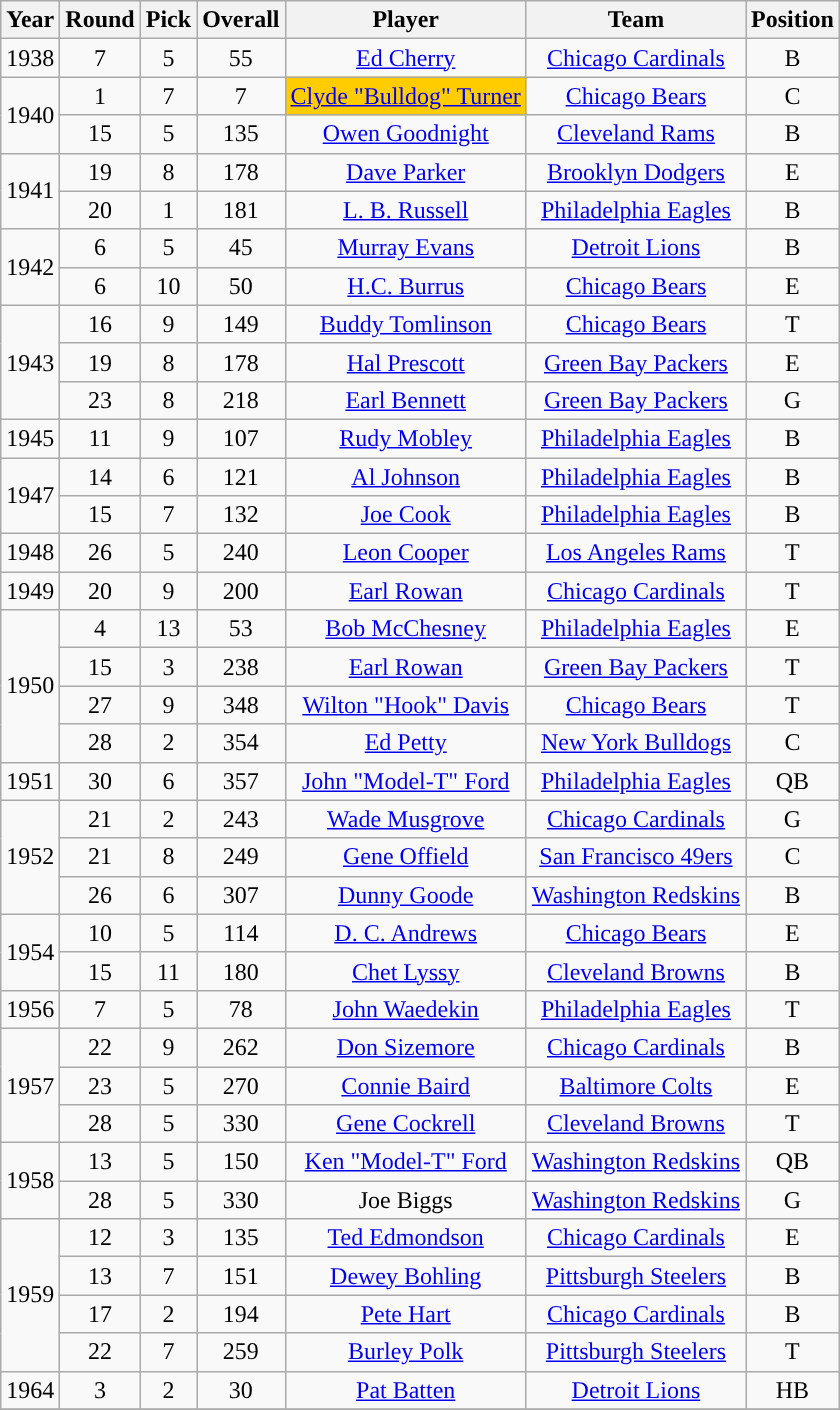<table class="wikitable sortable" style="text-align: center;">
<tr>
<th>Year</th>
<th>Round</th>
<th>Pick</th>
<th>Overall</th>
<th>Player</th>
<th>Team</th>
<th>Position</th>
</tr>
<tr>
<td>1938</td>
<td>7</td>
<td>5</td>
<td>55</td>
<td><a href='#'>Ed Cherry</a></td>
<td><a href='#'>Chicago Cardinals</a></td>
<td>B</td>
</tr>
<tr>
<td rowspan="2">1940</td>
<td>1</td>
<td>7</td>
<td>7</td>
<td style="background-color:#FFCC00"><a href='#'>Clyde "Bulldog" Turner</a></td>
<td><a href='#'>Chicago Bears</a></td>
<td>C</td>
</tr>
<tr>
<td>15</td>
<td>5</td>
<td>135</td>
<td><a href='#'>Owen Goodnight</a></td>
<td><a href='#'>Cleveland Rams</a></td>
<td>B</td>
</tr>
<tr>
<td rowspan="2">1941</td>
<td>19</td>
<td>8</td>
<td>178</td>
<td><a href='#'>Dave Parker</a></td>
<td><a href='#'>Brooklyn Dodgers</a></td>
<td>E</td>
</tr>
<tr>
<td>20</td>
<td>1</td>
<td>181</td>
<td><a href='#'>L. B. Russell</a></td>
<td><a href='#'>Philadelphia Eagles</a></td>
<td>B</td>
</tr>
<tr>
<td rowspan="2">1942</td>
<td>6</td>
<td>5</td>
<td>45</td>
<td><a href='#'>Murray Evans</a></td>
<td><a href='#'>Detroit Lions</a></td>
<td>B</td>
</tr>
<tr>
<td>6</td>
<td>10</td>
<td>50</td>
<td><a href='#'>H.C. Burrus</a></td>
<td><a href='#'>Chicago Bears</a></td>
<td>E</td>
</tr>
<tr>
<td rowspan="3">1943</td>
<td>16</td>
<td>9</td>
<td>149</td>
<td><a href='#'>Buddy Tomlinson</a></td>
<td><a href='#'>Chicago Bears</a></td>
<td>T</td>
</tr>
<tr>
<td>19</td>
<td>8</td>
<td>178</td>
<td><a href='#'>Hal Prescott</a></td>
<td><a href='#'>Green Bay Packers</a></td>
<td>E</td>
</tr>
<tr>
<td>23</td>
<td>8</td>
<td>218</td>
<td><a href='#'>Earl Bennett</a></td>
<td><a href='#'>Green Bay Packers</a></td>
<td>G</td>
</tr>
<tr>
<td>1945</td>
<td>11</td>
<td>9</td>
<td>107</td>
<td><a href='#'>Rudy Mobley</a></td>
<td><a href='#'>Philadelphia Eagles</a></td>
<td>B</td>
</tr>
<tr>
<td rowspan="2">1947</td>
<td>14</td>
<td>6</td>
<td>121</td>
<td><a href='#'>Al Johnson</a></td>
<td><a href='#'>Philadelphia Eagles</a></td>
<td>B</td>
</tr>
<tr>
<td>15</td>
<td>7</td>
<td>132</td>
<td><a href='#'>Joe Cook</a></td>
<td><a href='#'>Philadelphia Eagles</a></td>
<td>B</td>
</tr>
<tr>
<td>1948</td>
<td>26</td>
<td>5</td>
<td>240</td>
<td><a href='#'>Leon Cooper</a></td>
<td><a href='#'>Los Angeles Rams</a></td>
<td>T</td>
</tr>
<tr>
<td>1949</td>
<td>20</td>
<td>9</td>
<td>200</td>
<td><a href='#'>Earl Rowan</a></td>
<td><a href='#'>Chicago Cardinals</a></td>
<td>T</td>
</tr>
<tr>
<td rowspan="4">1950</td>
<td>4</td>
<td>13</td>
<td>53</td>
<td><a href='#'>Bob McChesney</a></td>
<td><a href='#'>Philadelphia Eagles</a></td>
<td>E</td>
</tr>
<tr>
<td>15</td>
<td>3</td>
<td>238</td>
<td><a href='#'>Earl Rowan</a></td>
<td><a href='#'>Green Bay Packers</a></td>
<td>T</td>
</tr>
<tr>
<td>27</td>
<td>9</td>
<td>348</td>
<td><a href='#'>Wilton "Hook" Davis</a></td>
<td><a href='#'>Chicago Bears</a></td>
<td>T</td>
</tr>
<tr>
<td>28</td>
<td>2</td>
<td>354</td>
<td><a href='#'>Ed Petty</a></td>
<td><a href='#'>New York Bulldogs</a></td>
<td>C</td>
</tr>
<tr>
<td>1951</td>
<td>30</td>
<td>6</td>
<td>357</td>
<td><a href='#'>John "Model-T" Ford</a></td>
<td><a href='#'>Philadelphia Eagles</a></td>
<td>QB</td>
</tr>
<tr>
<td rowspan="3">1952</td>
<td>21</td>
<td>2</td>
<td>243</td>
<td><a href='#'>Wade Musgrove</a></td>
<td><a href='#'>Chicago Cardinals</a></td>
<td>G</td>
</tr>
<tr>
<td>21</td>
<td>8</td>
<td>249</td>
<td><a href='#'>Gene Offield</a></td>
<td><a href='#'>San Francisco 49ers</a></td>
<td>C</td>
</tr>
<tr>
<td>26</td>
<td>6</td>
<td>307</td>
<td><a href='#'>Dunny Goode</a></td>
<td><a href='#'>Washington Redskins</a></td>
<td>B</td>
</tr>
<tr>
<td rowspan="2">1954</td>
<td>10</td>
<td>5</td>
<td>114</td>
<td><a href='#'>D. C. Andrews</a></td>
<td><a href='#'>Chicago Bears</a></td>
<td>E</td>
</tr>
<tr>
<td>15</td>
<td>11</td>
<td>180</td>
<td><a href='#'>Chet Lyssy</a></td>
<td><a href='#'>Cleveland Browns</a></td>
<td>B</td>
</tr>
<tr>
<td>1956</td>
<td>7</td>
<td>5</td>
<td>78</td>
<td><a href='#'>John Waedekin</a></td>
<td><a href='#'>Philadelphia Eagles</a></td>
<td>T</td>
</tr>
<tr>
<td rowspan="3">1957</td>
<td>22</td>
<td>9</td>
<td>262</td>
<td><a href='#'>Don Sizemore</a></td>
<td><a href='#'>Chicago Cardinals</a></td>
<td>B</td>
</tr>
<tr>
<td>23</td>
<td>5</td>
<td>270</td>
<td><a href='#'>Connie Baird</a></td>
<td><a href='#'>Baltimore Colts</a></td>
<td>E</td>
</tr>
<tr>
<td>28</td>
<td>5</td>
<td>330</td>
<td><a href='#'>Gene Cockrell</a></td>
<td><a href='#'>Cleveland Browns</a></td>
<td>T</td>
</tr>
<tr>
<td rowspan="2">1958</td>
<td>13</td>
<td>5</td>
<td>150</td>
<td><a href='#'>Ken "Model-T" Ford</a></td>
<td><a href='#'>Washington Redskins</a></td>
<td>QB</td>
</tr>
<tr>
<td>28</td>
<td>5</td>
<td>330</td>
<td>Joe Biggs</td>
<td><a href='#'>Washington Redskins</a></td>
<td>G</td>
</tr>
<tr>
<td rowspan="4">1959</td>
<td>12</td>
<td>3</td>
<td>135</td>
<td><a href='#'>Ted Edmondson</a></td>
<td><a href='#'>Chicago Cardinals</a></td>
<td>E</td>
</tr>
<tr>
<td>13</td>
<td>7</td>
<td>151</td>
<td><a href='#'>Dewey Bohling</a></td>
<td><a href='#'>Pittsburgh Steelers</a></td>
<td>B</td>
</tr>
<tr>
<td>17</td>
<td>2</td>
<td>194</td>
<td><a href='#'>Pete Hart</a></td>
<td><a href='#'>Chicago Cardinals</a></td>
<td>B</td>
</tr>
<tr>
<td>22</td>
<td>7</td>
<td>259</td>
<td><a href='#'>Burley Polk</a></td>
<td><a href='#'>Pittsburgh Steelers</a></td>
<td>T</td>
</tr>
<tr>
<td>1964</td>
<td>3</td>
<td>2</td>
<td>30</td>
<td><a href='#'>Pat Batten</a></td>
<td><a href='#'>Detroit Lions</a></td>
<td>HB</td>
</tr>
<tr>
</tr>
</table>
